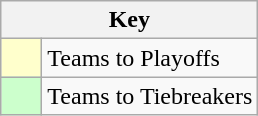<table class="wikitable" style="text-align: center;">
<tr>
<th colspan=2>Key</th>
</tr>
<tr>
<td style="background:#ffffcc; width:20px;"></td>
<td align=left>Teams to Playoffs</td>
</tr>
<tr>
<td style="background:#ccffcc; width:20px;"></td>
<td align=left>Teams to Tiebreakers</td>
</tr>
</table>
